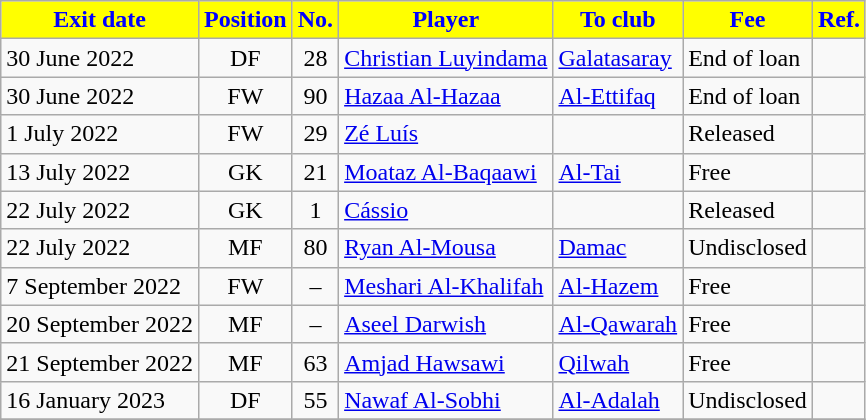<table class="wikitable sortable">
<tr>
<th style="background:yellow; color:blue;"><strong>Exit date</strong></th>
<th style="background:yellow; color:blue;"><strong>Position</strong></th>
<th style="background:yellow; color:blue;"><strong>No.</strong></th>
<th style="background:yellow; color:blue;"><strong>Player</strong></th>
<th style="background:yellow; color:blue;"><strong>To club</strong></th>
<th style="background:yellow; color:blue;"><strong>Fee</strong></th>
<th style="background:yellow; color:blue;"><strong>Ref.</strong></th>
</tr>
<tr>
<td>30 June 2022</td>
<td style="text-align:center;">DF</td>
<td style="text-align:center;">28</td>
<td style="text-align:left;"> <a href='#'>Christian Luyindama</a></td>
<td style="text-align:left;"> <a href='#'>Galatasaray</a></td>
<td>End of loan</td>
<td></td>
</tr>
<tr>
<td>30 June 2022</td>
<td style="text-align:center;">FW</td>
<td style="text-align:center;">90</td>
<td style="text-align:left;"> <a href='#'>Hazaa Al-Hazaa</a></td>
<td style="text-align:left;"> <a href='#'>Al-Ettifaq</a></td>
<td>End of loan</td>
<td></td>
</tr>
<tr>
<td>1 July 2022</td>
<td style="text-align:center;">FW</td>
<td style="text-align:center;">29</td>
<td style="text-align:left;"> <a href='#'>Zé Luís</a></td>
<td style="text-align:left;"></td>
<td>Released</td>
<td></td>
</tr>
<tr>
<td>13 July 2022</td>
<td style="text-align:center;">GK</td>
<td style="text-align:center;">21</td>
<td style="text-align:left;"> <a href='#'>Moataz Al-Baqaawi</a></td>
<td style="text-align:left;"> <a href='#'>Al-Tai</a></td>
<td>Free</td>
<td></td>
</tr>
<tr>
<td>22 July 2022</td>
<td style="text-align:center;">GK</td>
<td style="text-align:center;">1</td>
<td style="text-align:left;"> <a href='#'>Cássio</a></td>
<td style="text-align:left;"></td>
<td>Released</td>
<td></td>
</tr>
<tr>
<td>22 July 2022</td>
<td style="text-align:center;">MF</td>
<td style="text-align:center;">80</td>
<td style="text-align:left;"> <a href='#'>Ryan Al-Mousa</a></td>
<td style="text-align:left;"> <a href='#'>Damac</a></td>
<td>Undisclosed</td>
<td></td>
</tr>
<tr>
<td>7 September 2022</td>
<td style="text-align:center;">FW</td>
<td style="text-align:center;">–</td>
<td style="text-align:left;"> <a href='#'>Meshari Al-Khalifah</a></td>
<td style="text-align:left;"> <a href='#'>Al-Hazem</a></td>
<td>Free</td>
<td></td>
</tr>
<tr>
<td>20 September 2022</td>
<td style="text-align:center;">MF</td>
<td style="text-align:center;">–</td>
<td style="text-align:left;"> <a href='#'>Aseel Darwish</a></td>
<td style="text-align:left;"> <a href='#'>Al-Qawarah</a></td>
<td>Free</td>
<td></td>
</tr>
<tr>
<td>21 September 2022</td>
<td style="text-align:center;">MF</td>
<td style="text-align:center;">63</td>
<td style="text-align:left;"> <a href='#'>Amjad Hawsawi</a></td>
<td style="text-align:left;"> <a href='#'>Qilwah</a></td>
<td>Free</td>
<td></td>
</tr>
<tr>
<td>16 January 2023</td>
<td style="text-align:center;">DF</td>
<td style="text-align:center;">55</td>
<td style="text-align:left;"> <a href='#'>Nawaf Al-Sobhi</a></td>
<td style="text-align:left;"> <a href='#'>Al-Adalah</a></td>
<td>Undisclosed</td>
<td></td>
</tr>
<tr>
</tr>
</table>
